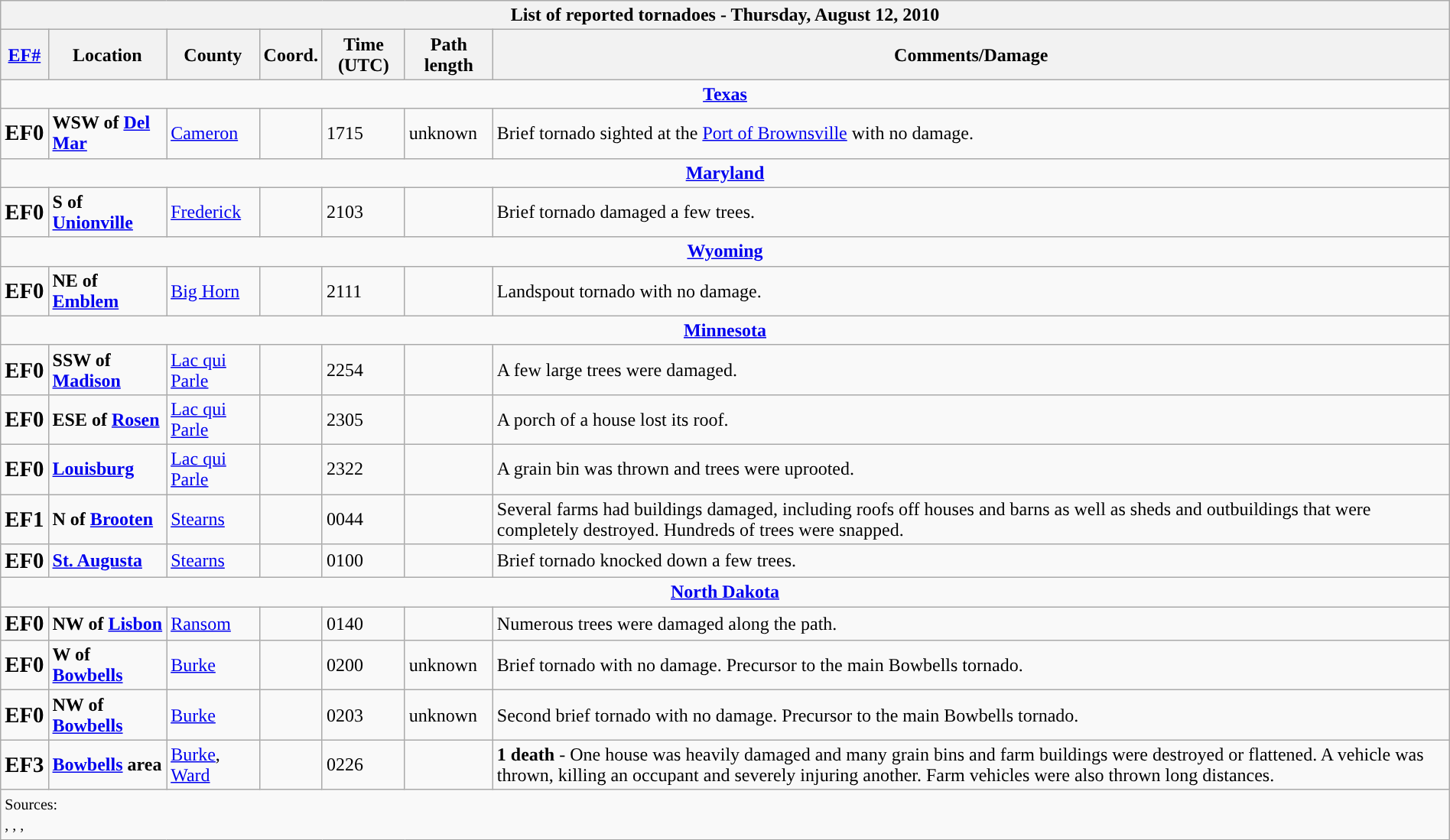<table class="wikitable collapsible" width="100%">
<tr>
<th colspan="7">List of reported tornadoes - Thursday, August 12, 2010</th>
</tr>
<tr>
<th><a href='#'>EF#</a></th>
<th>Location</th>
<th>County</th>
<th>Coord.</th>
<th>Time (UTC)</th>
<th>Path length</th>
<th>Comments/Damage</th>
</tr>
<tr>
<td colspan="7" align=center><strong><a href='#'>Texas</a></strong></td>
</tr>
<tr>
<td><big><strong>EF0</strong></big></td>
<td><strong>WSW of <a href='#'>Del Mar</a></strong></td>
<td><a href='#'>Cameron</a></td>
<td></td>
<td>1715</td>
<td>unknown</td>
<td>Brief tornado sighted at the <a href='#'>Port of Brownsville</a> with no damage.</td>
</tr>
<tr>
<td colspan="7" align=center><strong><a href='#'>Maryland</a></strong></td>
</tr>
<tr>
<td><big><strong>EF0</strong></big></td>
<td><strong>S of <a href='#'>Unionville</a></strong></td>
<td><a href='#'>Frederick</a></td>
<td></td>
<td>2103</td>
<td></td>
<td>Brief tornado damaged a few trees.</td>
</tr>
<tr>
<td colspan="7" align=center><strong><a href='#'>Wyoming</a></strong></td>
</tr>
<tr>
<td><big><strong>EF0</strong></big></td>
<td><strong>NE of <a href='#'>Emblem</a></strong></td>
<td><a href='#'>Big Horn</a></td>
<td></td>
<td>2111</td>
<td></td>
<td>Landspout tornado with no damage.</td>
</tr>
<tr>
<td colspan="7" align=center><strong><a href='#'>Minnesota</a></strong></td>
</tr>
<tr>
<td><big><strong>EF0</strong></big></td>
<td><strong>SSW of <a href='#'>Madison</a></strong></td>
<td><a href='#'>Lac qui Parle</a></td>
<td></td>
<td>2254</td>
<td></td>
<td>A few large trees were damaged.</td>
</tr>
<tr>
<td><big><strong>EF0</strong></big></td>
<td><strong>ESE of <a href='#'>Rosen</a></strong></td>
<td><a href='#'>Lac qui Parle</a></td>
<td></td>
<td>2305</td>
<td></td>
<td>A porch of a house lost its roof.</td>
</tr>
<tr>
<td><big><strong>EF0</strong></big></td>
<td><strong><a href='#'>Louisburg</a></strong></td>
<td><a href='#'>Lac qui Parle</a></td>
<td></td>
<td>2322</td>
<td></td>
<td>A grain bin was thrown and trees were uprooted.</td>
</tr>
<tr>
<td><big><strong>EF1</strong></big></td>
<td><strong>N of <a href='#'>Brooten</a></strong></td>
<td><a href='#'>Stearns</a></td>
<td></td>
<td>0044</td>
<td></td>
<td>Several farms had buildings damaged, including roofs off houses and barns as well as sheds and outbuildings that were completely destroyed. Hundreds of trees were snapped.</td>
</tr>
<tr>
<td><big><strong>EF0</strong></big></td>
<td><strong><a href='#'>St. Augusta</a></strong></td>
<td><a href='#'>Stearns</a></td>
<td></td>
<td>0100</td>
<td></td>
<td>Brief tornado knocked down a few trees.</td>
</tr>
<tr>
<td colspan="7" align=center><strong><a href='#'>North Dakota</a></strong></td>
</tr>
<tr>
<td><big><strong>EF0</strong></big></td>
<td><strong>NW of <a href='#'>Lisbon</a></strong></td>
<td><a href='#'>Ransom</a></td>
<td></td>
<td>0140</td>
<td></td>
<td>Numerous trees were damaged along the path.</td>
</tr>
<tr>
<td><big><strong>EF0</strong></big></td>
<td><strong>W of <a href='#'>Bowbells</a></strong></td>
<td><a href='#'>Burke</a></td>
<td></td>
<td>0200</td>
<td>unknown</td>
<td>Brief tornado with no damage. Precursor to the main Bowbells tornado.</td>
</tr>
<tr>
<td><big><strong>EF0</strong></big></td>
<td><strong>NW of <a href='#'>Bowbells</a></strong></td>
<td><a href='#'>Burke</a></td>
<td></td>
<td>0203</td>
<td>unknown</td>
<td>Second brief tornado with no damage. Precursor to the main Bowbells tornado.</td>
</tr>
<tr>
<td><big><strong>EF3</strong></big></td>
<td><strong><a href='#'>Bowbells</a> area</strong></td>
<td><a href='#'>Burke</a>, <a href='#'>Ward</a></td>
<td></td>
<td>0226</td>
<td></td>
<td><strong>1 death</strong> - One house was heavily damaged and many grain bins and farm buildings were destroyed or flattened. A vehicle was thrown, killing an occupant and severely injuring another. Farm vehicles were also thrown long distances.</td>
</tr>
<tr>
<td colspan="7"><small>Sources:<br>, , , </small></td>
</tr>
</table>
